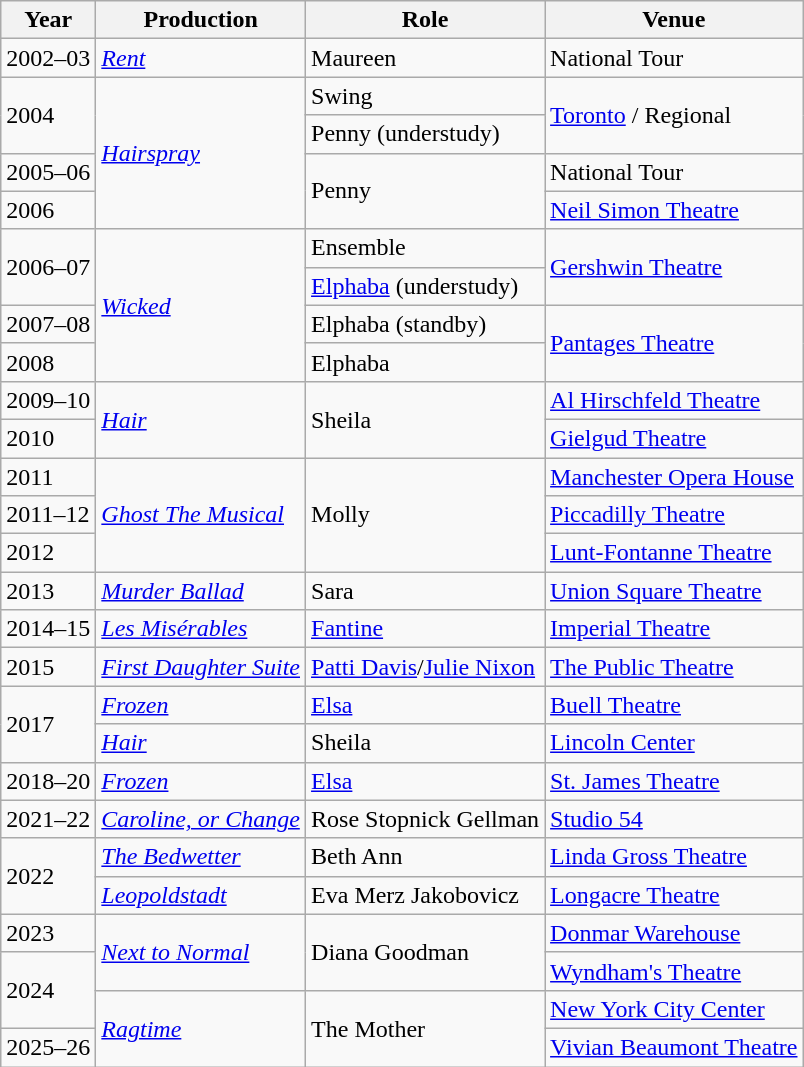<table class="wikitable sortable">
<tr>
<th>Year</th>
<th>Production</th>
<th>Role</th>
<th>Venue</th>
</tr>
<tr>
<td>2002–03</td>
<td><em><a href='#'>Rent</a></em></td>
<td>Maureen</td>
<td>National Tour</td>
</tr>
<tr>
<td rowspan="2">2004</td>
<td rowspan="4"><em><a href='#'>Hairspray</a></em></td>
<td>Swing</td>
<td rowspan="2"><a href='#'>Toronto</a> / Regional</td>
</tr>
<tr>
<td>Penny (understudy)</td>
</tr>
<tr>
<td>2005–06</td>
<td rowspan="2">Penny</td>
<td>National Tour</td>
</tr>
<tr>
<td>2006</td>
<td><a href='#'>Neil Simon Theatre</a></td>
</tr>
<tr>
<td rowspan="2">2006–07</td>
<td rowspan="4"><em><a href='#'>Wicked</a></em></td>
<td>Ensemble</td>
<td rowspan="2"><a href='#'>Gershwin Theatre</a></td>
</tr>
<tr>
<td><a href='#'>Elphaba</a> (understudy)</td>
</tr>
<tr>
<td>2007–08</td>
<td>Elphaba (standby)</td>
<td rowspan="2"><a href='#'>Pantages Theatre</a></td>
</tr>
<tr>
<td>2008</td>
<td>Elphaba</td>
</tr>
<tr>
<td>2009–10</td>
<td rowspan="2"><em><a href='#'>Hair</a></em></td>
<td rowspan="2">Sheila</td>
<td><a href='#'>Al Hirschfeld Theatre</a></td>
</tr>
<tr>
<td>2010</td>
<td><a href='#'>Gielgud Theatre</a></td>
</tr>
<tr>
<td>2011</td>
<td rowspan="3"><em><a href='#'>Ghost The Musical</a></em></td>
<td rowspan="3">Molly</td>
<td><a href='#'>Manchester Opera House</a></td>
</tr>
<tr>
<td>2011–12</td>
<td><a href='#'>Piccadilly Theatre</a></td>
</tr>
<tr>
<td>2012</td>
<td><a href='#'>Lunt-Fontanne Theatre</a></td>
</tr>
<tr>
<td>2013</td>
<td><em><a href='#'>Murder Ballad</a> </em></td>
<td>Sara</td>
<td><a href='#'>Union Square Theatre</a></td>
</tr>
<tr>
<td>2014–15</td>
<td><em><a href='#'>Les Misérables</a> </em></td>
<td><a href='#'>Fantine</a></td>
<td><a href='#'>Imperial Theatre</a></td>
</tr>
<tr>
<td>2015</td>
<td><em><a href='#'>First Daughter Suite</a></em></td>
<td><a href='#'>Patti Davis</a>/<a href='#'>Julie Nixon</a></td>
<td><a href='#'>The Public Theatre</a></td>
</tr>
<tr>
<td rowspan=2>2017</td>
<td><em><a href='#'>Frozen</a></em></td>
<td><a href='#'>Elsa</a></td>
<td><a href='#'>Buell Theatre</a></td>
</tr>
<tr>
<td><a href='#'><em>Hair</em></a></td>
<td>Sheila</td>
<td><a href='#'>Lincoln Center</a></td>
</tr>
<tr>
<td>2018–20</td>
<td><em><a href='#'>Frozen</a></em></td>
<td><a href='#'>Elsa</a></td>
<td><a href='#'>St. James Theatre</a></td>
</tr>
<tr>
<td>2021–22</td>
<td><em><a href='#'>Caroline, or Change</a></em></td>
<td>Rose Stopnick Gellman</td>
<td><a href='#'>Studio 54</a></td>
</tr>
<tr>
<td rowspan="2">2022</td>
<td data-sort-value="Bedwetter, The"><em><a href='#'>The Bedwetter</a></em></td>
<td>Beth Ann</td>
<td><a href='#'>Linda Gross Theatre</a></td>
</tr>
<tr>
<td><em><a href='#'>Leopoldstadt</a></em></td>
<td>Eva Merz Jakobovicz</td>
<td><a href='#'>Longacre Theatre</a></td>
</tr>
<tr>
<td>2023</td>
<td rowspan="2"><em><a href='#'>Next to Normal</a></em></td>
<td rowspan="2">Diana Goodman</td>
<td><a href='#'>Donmar Warehouse</a></td>
</tr>
<tr>
<td rowspan=2>2024</td>
<td><a href='#'>Wyndham's Theatre</a></td>
</tr>
<tr>
<td rowspan=2><a href='#'><em>Ragtime</em></a></td>
<td rowspan=2>The Mother</td>
<td><a href='#'>New York City Center</a></td>
</tr>
<tr>
<td>2025–26</td>
<td><a href='#'>Vivian Beaumont Theatre</a></td>
</tr>
</table>
